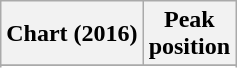<table class="wikitable sortable plainrowheaders" style="text-align:center">
<tr>
<th scope="col">Chart (2016)</th>
<th scope="col">Peak<br> position</th>
</tr>
<tr>
</tr>
<tr>
</tr>
<tr>
</tr>
<tr>
</tr>
<tr>
</tr>
</table>
